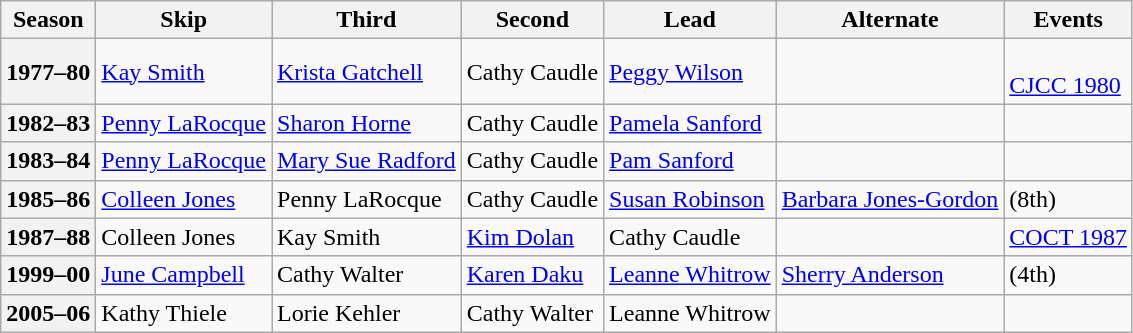<table class="wikitable">
<tr>
<th scope="col">Season</th>
<th scope="col">Skip</th>
<th scope="col">Third</th>
<th scope="col">Second</th>
<th scope="col">Lead</th>
<th scope="col">Alternate</th>
<th scope="col">Events</th>
</tr>
<tr>
<th scope="row">1977–80</th>
<td><a href='#'>Kay Smith</a></td>
<td><a href='#'>Krista Gatchell</a></td>
<td>Cathy Caudle</td>
<td><a href='#'>Peggy Wilson</a></td>
<td></td>
<td><br> <a href='#'>CJCC 1980</a></td>
</tr>
<tr>
<th scope="row">1982–83</th>
<td><a href='#'>Penny LaRocque</a></td>
<td><a href='#'>Sharon Horne</a></td>
<td>Cathy Caudle</td>
<td><a href='#'>Pamela Sanford</a></td>
<td></td>
<td> <br> </td>
</tr>
<tr>
<th scope="row">1983–84</th>
<td><a href='#'>Penny LaRocque</a></td>
<td><a href='#'>Mary Sue Radford</a></td>
<td>Cathy Caudle</td>
<td><a href='#'>Pam Sanford</a></td>
<td></td>
<td></td>
</tr>
<tr>
<th scope="row">1985–86</th>
<td><a href='#'>Colleen Jones</a></td>
<td>Penny LaRocque</td>
<td>Cathy Caudle</td>
<td><a href='#'>Susan Robinson</a></td>
<td><a href='#'>Barbara Jones-Gordon</a></td>
<td> (8th)</td>
</tr>
<tr>
<th scope="row">1987–88</th>
<td>Colleen Jones</td>
<td>Kay Smith</td>
<td><a href='#'>Kim Dolan</a></td>
<td>Cathy Caudle</td>
<td></td>
<td><a href='#'>COCT 1987</a></td>
</tr>
<tr>
<th scope="row">1999–00</th>
<td><a href='#'>June Campbell</a></td>
<td>Cathy Walter</td>
<td><a href='#'>Karen Daku</a></td>
<td><a href='#'>Leanne Whitrow</a></td>
<td><a href='#'>Sherry Anderson</a></td>
<td> (4th)</td>
</tr>
<tr>
<th scope="row">2005–06</th>
<td>Kathy Thiele</td>
<td>Lorie Kehler</td>
<td>Cathy Walter</td>
<td>Leanne Whitrow</td>
<td></td>
<td></td>
</tr>
</table>
